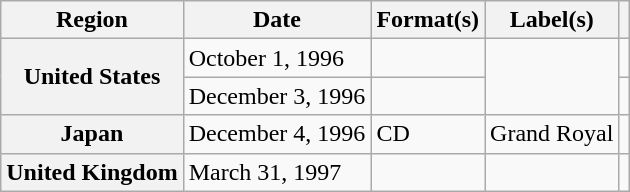<table class="wikitable plainrowheaders">
<tr>
<th scope="col">Region</th>
<th scope="col">Date</th>
<th scope="col">Format(s)</th>
<th scope="col">Label(s)</th>
<th scope="col"></th>
</tr>
<tr>
<th scope="row" rowspan="2">United States</th>
<td>October 1, 1996</td>
<td></td>
<td rowspan="2"></td>
<td></td>
</tr>
<tr>
<td>December 3, 1996</td>
<td></td>
<td></td>
</tr>
<tr>
<th scope="row">Japan</th>
<td>December 4, 1996</td>
<td>CD</td>
<td>Grand Royal</td>
<td></td>
</tr>
<tr>
<th scope="row">United Kingdom</th>
<td>March 31, 1997</td>
<td></td>
<td></td>
<td></td>
</tr>
</table>
